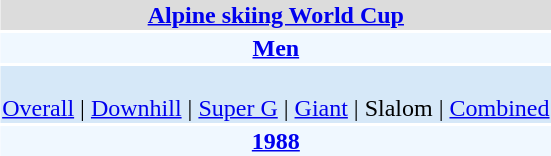<table align="right" class="toccolours" style="margin: 0 0 1em 1em;">
<tr>
<td colspan="2" align=center bgcolor=Gainsboro><strong><a href='#'>Alpine skiing World Cup</a></strong></td>
</tr>
<tr>
<td colspan="2" align=center bgcolor=AliceBlue><strong><a href='#'>Men</a></strong></td>
</tr>
<tr>
<td colspan="2" align=center bgcolor=D6E8F8><br><a href='#'>Overall</a> | 
<a href='#'>Downhill</a> | 
<a href='#'>Super G</a> | 
<a href='#'>Giant</a> | 
Slalom | 
<a href='#'>Combined</a></td>
</tr>
<tr>
<td colspan="2" align=center bgcolor=AliceBlue><strong><a href='#'>1988</a></strong></td>
</tr>
</table>
